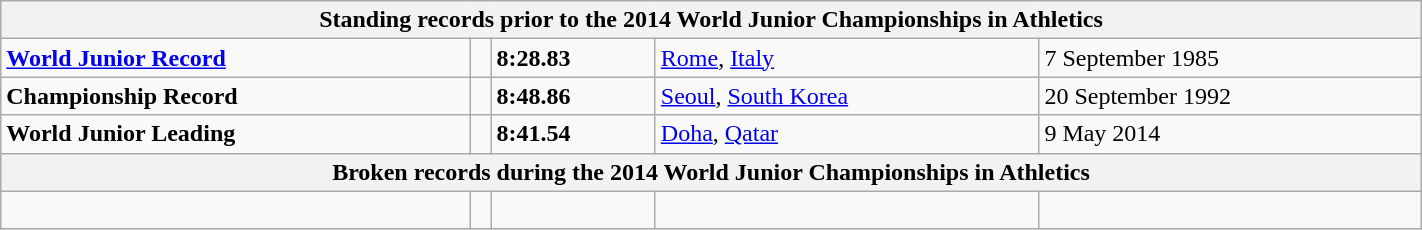<table class="wikitable" width=75%>
<tr>
<th colspan="5">Standing records prior to the 2014 World Junior Championships in Athletics</th>
</tr>
<tr>
<td><strong><a href='#'>World Junior Record</a></strong></td>
<td></td>
<td><strong>8:28.83</strong></td>
<td><a href='#'>Rome</a>, <a href='#'>Italy</a></td>
<td>7 September 1985</td>
</tr>
<tr>
<td><strong>Championship Record</strong></td>
<td></td>
<td><strong>8:48.86</strong></td>
<td><a href='#'>Seoul</a>, <a href='#'>South Korea</a></td>
<td>20 September 1992</td>
</tr>
<tr>
<td><strong>World Junior Leading</strong></td>
<td></td>
<td><strong>8:41.54</strong></td>
<td><a href='#'>Doha</a>, <a href='#'>Qatar</a></td>
<td>9 May 2014</td>
</tr>
<tr>
<th colspan="5">Broken records during the 2014 World Junior Championships in Athletics</th>
</tr>
<tr>
<td> </td>
<td></td>
<td></td>
<td></td>
<td></td>
</tr>
</table>
